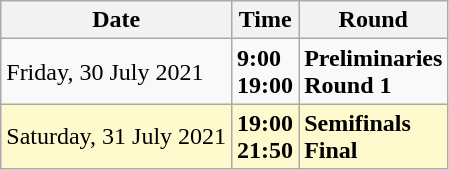<table class="wikitable">
<tr>
<th>Date</th>
<th>Time</th>
<th>Round</th>
</tr>
<tr>
<td>Friday, 30 July 2021</td>
<td><strong>9:00<br>19:00</strong></td>
<td><strong>Preliminaries<br>Round 1</strong></td>
</tr>
<tr style=background:lemonchiffon>
<td>Saturday, 31 July 2021</td>
<td><strong>19:00<br>21:50</strong></td>
<td><strong>Semifinals<br>Final</strong></td>
</tr>
</table>
